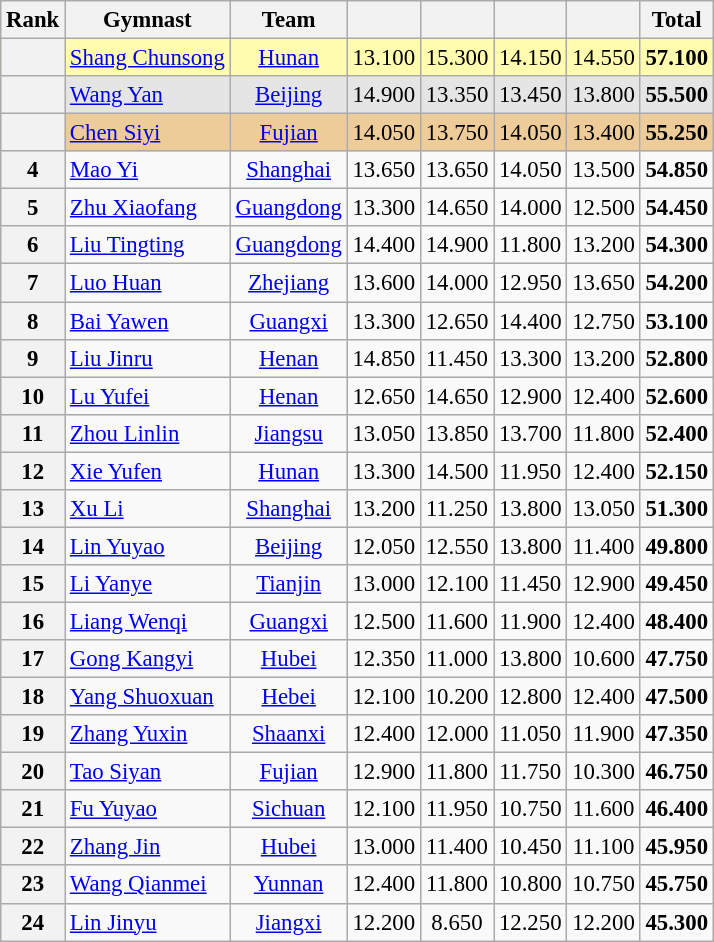<table class="wikitable sortable" style="text-align:center; font-size:95%">
<tr>
<th>Rank</th>
<th>Gymnast</th>
<th>Team</th>
<th></th>
<th></th>
<th></th>
<th></th>
<th>Total</th>
</tr>
<tr bgcolor=fffcaf>
<th scope=row style="text-align:center"></th>
<td align=left><a href='#'>Shang Chunsong</a></td>
<td><a href='#'>Hunan</a></td>
<td>13.100</td>
<td>15.300</td>
<td>14.150</td>
<td>14.550</td>
<td><strong>57.100</strong></td>
</tr>
<tr bgcolor=e5e5e5>
<th scope=row style="text-align:center"></th>
<td align=left><a href='#'>Wang Yan</a></td>
<td><a href='#'>Beijing</a></td>
<td>14.900</td>
<td>13.350</td>
<td>13.450</td>
<td>13.800</td>
<td><strong>55.500</strong></td>
</tr>
<tr bgcolor=eecc99>
<th scope=row style="text-align:center"></th>
<td align=left><a href='#'>Chen Siyi</a></td>
<td><a href='#'>Fujian</a></td>
<td>14.050</td>
<td>13.750</td>
<td>14.050</td>
<td>13.400</td>
<td><strong>55.250</strong></td>
</tr>
<tr>
<th scope=row style="text-align:center">4</th>
<td align=left><a href='#'>Mao Yi</a></td>
<td><a href='#'>Shanghai</a></td>
<td>13.650</td>
<td>13.650</td>
<td>14.050</td>
<td>13.500</td>
<td><strong>54.850</strong></td>
</tr>
<tr>
<th scope=row style="text-align:center">5</th>
<td align=left><a href='#'>Zhu Xiaofang</a></td>
<td><a href='#'>Guangdong</a></td>
<td>13.300</td>
<td>14.650</td>
<td>14.000</td>
<td>12.500</td>
<td><strong>54.450</strong></td>
</tr>
<tr>
<th scope=row style="text-align:center">6</th>
<td align=left><a href='#'>Liu Tingting</a></td>
<td><a href='#'>Guangdong</a></td>
<td>14.400</td>
<td>14.900</td>
<td>11.800</td>
<td>13.200</td>
<td><strong>54.300</strong></td>
</tr>
<tr>
<th scope=row style="text-align:center">7</th>
<td align=left><a href='#'>Luo Huan</a></td>
<td><a href='#'>Zhejiang</a></td>
<td>13.600</td>
<td>14.000</td>
<td>12.950</td>
<td>13.650</td>
<td><strong>54.200</strong></td>
</tr>
<tr>
<th scope=row style="text-align:center">8</th>
<td align=left><a href='#'>Bai Yawen</a></td>
<td><a href='#'>Guangxi</a></td>
<td>13.300</td>
<td>12.650</td>
<td>14.400</td>
<td>12.750</td>
<td><strong>53.100</strong></td>
</tr>
<tr>
<th scope=row style="text-align:center">9</th>
<td align=left><a href='#'>Liu Jinru</a></td>
<td><a href='#'>Henan</a></td>
<td>14.850</td>
<td>11.450</td>
<td>13.300</td>
<td>13.200</td>
<td><strong>52.800</strong></td>
</tr>
<tr>
<th scope=row style="text-align:center">10</th>
<td align=left><a href='#'>Lu Yufei</a></td>
<td><a href='#'>Henan</a></td>
<td>12.650</td>
<td>14.650</td>
<td>12.900</td>
<td>12.400</td>
<td><strong>52.600</strong></td>
</tr>
<tr>
<th scope=row style="text-align:center">11</th>
<td align=left><a href='#'>Zhou Linlin</a></td>
<td><a href='#'>Jiangsu</a></td>
<td>13.050</td>
<td>13.850</td>
<td>13.700</td>
<td>11.800</td>
<td><strong>52.400</strong></td>
</tr>
<tr>
<th scope=row style="text-align:center">12</th>
<td align=left><a href='#'>Xie Yufen</a></td>
<td><a href='#'>Hunan</a></td>
<td>13.300</td>
<td>14.500</td>
<td>11.950</td>
<td>12.400</td>
<td><strong>52.150</strong></td>
</tr>
<tr>
<th scope=row style="text-align:center">13</th>
<td align=left><a href='#'>Xu Li</a></td>
<td><a href='#'>Shanghai</a></td>
<td>13.200</td>
<td>11.250</td>
<td>13.800</td>
<td>13.050</td>
<td><strong>51.300</strong></td>
</tr>
<tr>
<th scope=row style="text-align:center">14</th>
<td align=left><a href='#'>Lin Yuyao</a></td>
<td><a href='#'>Beijing</a></td>
<td>12.050</td>
<td>12.550</td>
<td>13.800</td>
<td>11.400</td>
<td><strong>49.800</strong></td>
</tr>
<tr>
<th scope=row style="text-align:center">15</th>
<td align=left><a href='#'>Li Yanye</a></td>
<td><a href='#'>Tianjin</a></td>
<td>13.000</td>
<td>12.100</td>
<td>11.450</td>
<td>12.900</td>
<td><strong>49.450</strong></td>
</tr>
<tr>
<th scope=row style="text-align:center">16</th>
<td align=left><a href='#'>Liang Wenqi</a></td>
<td><a href='#'>Guangxi</a></td>
<td>12.500</td>
<td>11.600</td>
<td>11.900</td>
<td>12.400</td>
<td><strong>48.400</strong></td>
</tr>
<tr>
<th scope=row style="text-align:center">17</th>
<td align=left><a href='#'>Gong Kangyi</a></td>
<td><a href='#'>Hubei</a></td>
<td>12.350</td>
<td>11.000</td>
<td>13.800</td>
<td>10.600</td>
<td><strong>47.750</strong></td>
</tr>
<tr>
<th scope=row style="text-align:center">18</th>
<td align=left><a href='#'>Yang Shuoxuan</a></td>
<td><a href='#'>Hebei</a></td>
<td>12.100</td>
<td>10.200</td>
<td>12.800</td>
<td>12.400</td>
<td><strong>47.500</strong></td>
</tr>
<tr>
<th scope=row style="text-align:center">19</th>
<td align=left><a href='#'>Zhang Yuxin</a></td>
<td><a href='#'>Shaanxi</a></td>
<td>12.400</td>
<td>12.000</td>
<td>11.050</td>
<td>11.900</td>
<td><strong>47.350</strong></td>
</tr>
<tr>
<th scope=row style="text-align:center">20</th>
<td align=left><a href='#'>Tao Siyan</a></td>
<td><a href='#'>Fujian</a></td>
<td>12.900</td>
<td>11.800</td>
<td>11.750</td>
<td>10.300</td>
<td><strong>46.750</strong></td>
</tr>
<tr>
<th scope=row style="text-align:center">21</th>
<td align=left><a href='#'>Fu Yuyao</a></td>
<td><a href='#'>Sichuan</a></td>
<td>12.100</td>
<td>11.950</td>
<td>10.750</td>
<td>11.600</td>
<td><strong>46.400</strong></td>
</tr>
<tr>
<th scope=row style="text-align:center">22</th>
<td align=left><a href='#'>Zhang Jin</a></td>
<td><a href='#'>Hubei</a></td>
<td>13.000</td>
<td>11.400</td>
<td>10.450</td>
<td>11.100</td>
<td><strong>45.950</strong></td>
</tr>
<tr>
<th scope=row style="text-align:center">23</th>
<td align=left><a href='#'>Wang Qianmei</a></td>
<td><a href='#'>Yunnan</a></td>
<td>12.400</td>
<td>11.800</td>
<td>10.800</td>
<td>10.750</td>
<td><strong>45.750</strong></td>
</tr>
<tr>
<th scope=row style="text-align:center">24</th>
<td align=left><a href='#'>Lin Jinyu</a></td>
<td><a href='#'>Jiangxi</a></td>
<td>12.200</td>
<td>8.650</td>
<td>12.250</td>
<td>12.200</td>
<td><strong>45.300</strong></td>
</tr>
</table>
